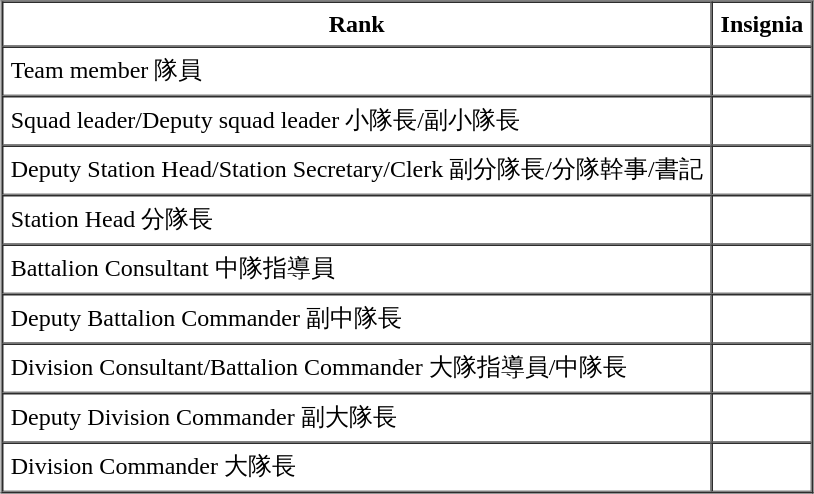<table border="1" cellpadding="5" cellspacing="0" align="center">
<tr>
<th>Rank</th>
<th>Insignia</th>
</tr>
<tr>
<td>Team member 隊員</td>
<td></td>
</tr>
<tr>
<td>Squad leader/Deputy squad leader 小隊長/副小隊長</td>
<td></td>
</tr>
<tr>
<td>Deputy Station Head/Station Secretary/Clerk 副分隊長/分隊幹事/書記</td>
<td></td>
</tr>
<tr>
<td>Station Head 分隊長</td>
<td></td>
</tr>
<tr>
<td>Battalion Consultant 中隊指導員</td>
<td></td>
</tr>
<tr>
<td>Deputy Battalion Commander 副中隊長</td>
<td></td>
</tr>
<tr>
<td>Division Consultant/Battalion Commander 大隊指導員/中隊長</td>
<td></td>
</tr>
<tr>
<td>Deputy Division Commander 副大隊長</td>
<td></td>
</tr>
<tr>
<td>Division Commander 大隊長</td>
<td></td>
</tr>
</table>
